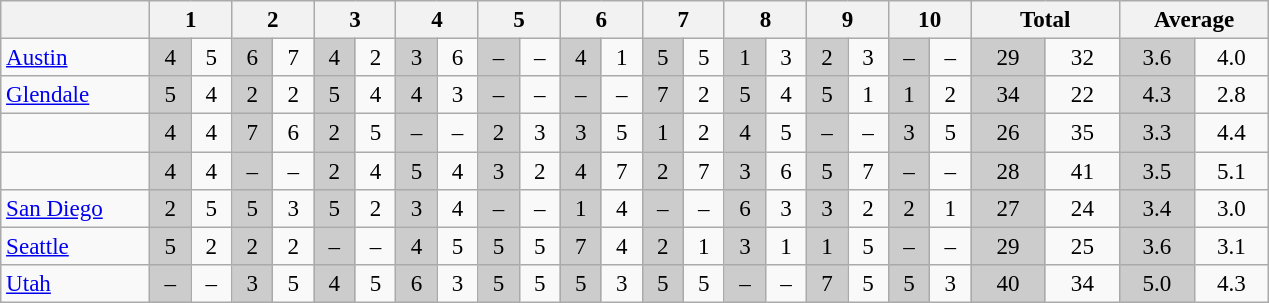<table class="wikitable" style="text-align:center; font-size:96%;">
<tr>
<th></th>
<th colspan=2 style="width:3.1em;">1</th>
<th colspan=2 style="width:3.1em;">2</th>
<th colspan=2 style="width:3.1em;">3</th>
<th colspan=2 style="width:3.1em;">4</th>
<th colspan=2 style="width:3.1em;">5</th>
<th colspan=2 style="width:3.1em;">6</th>
<th colspan=2 style="width:3.1em;">7</th>
<th colspan=2 style="width:3.1em;">8</th>
<th colspan=2 style="width:3.1em;">9</th>
<th colspan=2 style="width:3.1em;">10</th>
<th colspan=2 style="width:6.0em;">Total</th>
<th colspan=2 style="width:6.0em;">Average</th>
</tr>
<tr>
<td style="text-align:left; width:6.0em;"><a href='#'>Austin</a></td>
<td style="background:#ccc;">4</td>
<td>5</td>
<td style="background:#ccc;">6</td>
<td>7</td>
<td style="background:#ccc;">4</td>
<td>2</td>
<td style="background:#ccc;">3</td>
<td>6</td>
<td style="background:#ccc;">–</td>
<td>–</td>
<td style="background:#ccc;">4</td>
<td>1</td>
<td style="background:#ccc;">5</td>
<td>5</td>
<td style="background:#ccc;">1</td>
<td>3</td>
<td style="background:#ccc;">2</td>
<td>3</td>
<td style="background:#ccc;">–</td>
<td>–</td>
<td style="background:#ccc;">29</td>
<td>32</td>
<td style="background:#ccc;">3.6</td>
<td>4.0</td>
</tr>
<tr>
<td align=left><a href='#'>Glendale</a></td>
<td style="background:#ccc;">5</td>
<td>4</td>
<td style="background:#ccc;">2</td>
<td>2</td>
<td style="background:#ccc;">5</td>
<td>4</td>
<td style="background:#ccc;">4</td>
<td>3</td>
<td style="background:#ccc;">–</td>
<td>–</td>
<td style="background:#ccc;">–</td>
<td>–</td>
<td style="background:#ccc;">7</td>
<td>2</td>
<td style="background:#ccc;">5</td>
<td>4</td>
<td style="background:#ccc;">5</td>
<td>1</td>
<td style="background:#ccc;">1</td>
<td>2</td>
<td style="background:#ccc;">34</td>
<td>22</td>
<td style="background:#ccc;">4.3</td>
<td>2.8</td>
</tr>
<tr>
<td align=left></td>
<td style="background:#ccc;">4</td>
<td>4</td>
<td style="background:#ccc;">7</td>
<td>6</td>
<td style="background:#ccc;">2</td>
<td>5</td>
<td style="background:#ccc;">–</td>
<td>–</td>
<td style="background:#ccc;">2</td>
<td>3</td>
<td style="background:#ccc;">3</td>
<td>5</td>
<td style="background:#ccc;">1</td>
<td>2</td>
<td style="background:#ccc;">4</td>
<td>5</td>
<td style="background:#ccc;">–</td>
<td>–</td>
<td style="background:#ccc;">3</td>
<td>5</td>
<td style="background:#ccc;">26</td>
<td>35</td>
<td style="background:#ccc;">3.3</td>
<td>4.4</td>
</tr>
<tr>
<td align=left></td>
<td style="background:#ccc;">4</td>
<td>4</td>
<td style="background:#ccc;">–</td>
<td>–</td>
<td style="background:#ccc;">2</td>
<td>4</td>
<td style="background:#ccc;">5</td>
<td>4</td>
<td style="background:#ccc;">3</td>
<td>2</td>
<td style="background:#ccc;">4</td>
<td>7</td>
<td style="background:#ccc;">2</td>
<td>7</td>
<td style="background:#ccc;">3</td>
<td>6</td>
<td style="background:#ccc;">5</td>
<td>7</td>
<td style="background:#ccc;">–</td>
<td>–</td>
<td style="background:#ccc;">28</td>
<td>41</td>
<td style="background:#ccc;">3.5</td>
<td>5.1</td>
</tr>
<tr>
<td align=left><a href='#'>San Diego</a></td>
<td style="background:#ccc;">2</td>
<td>5</td>
<td style="background:#ccc;">5</td>
<td>3</td>
<td style="background:#ccc;">5</td>
<td>2</td>
<td style="background:#ccc;">3</td>
<td>4</td>
<td style="background:#ccc;">–</td>
<td>–</td>
<td style="background:#ccc;">1</td>
<td>4</td>
<td style="background:#ccc;">–</td>
<td>–</td>
<td style="background:#ccc;">6</td>
<td>3</td>
<td style="background:#ccc;">3</td>
<td>2</td>
<td style="background:#ccc;">2</td>
<td>1</td>
<td style="background:#ccc;">27</td>
<td>24</td>
<td style="background:#ccc;">3.4</td>
<td>3.0</td>
</tr>
<tr>
<td align=left><a href='#'>Seattle</a></td>
<td style="background:#ccc;">5</td>
<td>2</td>
<td style="background:#ccc;">2</td>
<td>2</td>
<td style="background:#ccc;">–</td>
<td>–</td>
<td style="background:#ccc;">4</td>
<td>5</td>
<td style="background:#ccc;">5</td>
<td>5</td>
<td style="background:#ccc;">7</td>
<td>4</td>
<td style="background:#ccc;">2</td>
<td>1</td>
<td style="background:#ccc;">3</td>
<td>1</td>
<td style="background:#ccc;">1</td>
<td>5</td>
<td style="background:#ccc;">–</td>
<td>–</td>
<td style="background:#ccc;">29</td>
<td>25</td>
<td style="background:#ccc;">3.6</td>
<td>3.1</td>
</tr>
<tr>
<td align=left><a href='#'>Utah</a></td>
<td style="background:#ccc;">–</td>
<td>–</td>
<td style="background:#ccc;">3</td>
<td>5</td>
<td style="background:#ccc;">4</td>
<td>5</td>
<td style="background:#ccc;">6</td>
<td>3</td>
<td style="background:#ccc;">5</td>
<td>5</td>
<td style="background:#ccc;">5</td>
<td>3</td>
<td style="background:#ccc;">5</td>
<td>5</td>
<td style="background:#ccc;">–</td>
<td>–</td>
<td style="background:#ccc;">7</td>
<td>5</td>
<td style="background:#ccc;">5</td>
<td>3</td>
<td style="background:#ccc;">40</td>
<td>34</td>
<td style="background:#ccc;">5.0</td>
<td>4.3</td>
</tr>
</table>
